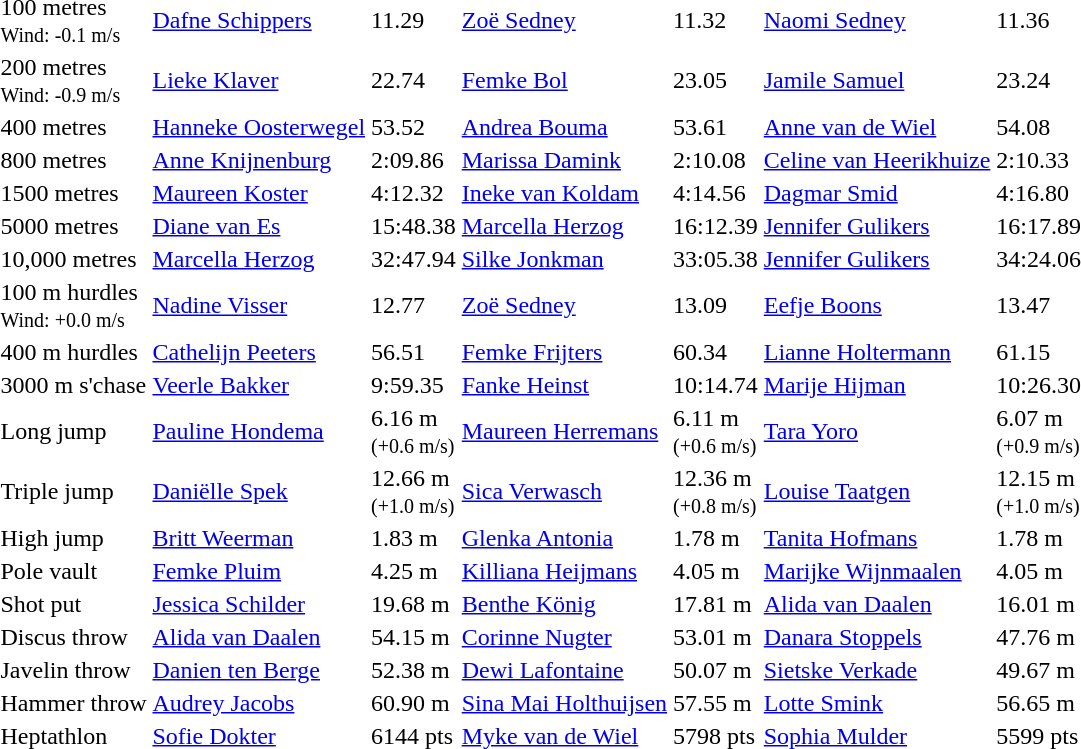<table>
<tr>
<td>100 metres<br><small>Wind: -0.1 m/s</small></td>
<td><a href='#'>Dafne Schippers</a></td>
<td>11.29</td>
<td><a href='#'>Zoë Sedney</a></td>
<td>11.32</td>
<td><a href='#'>Naomi Sedney</a></td>
<td>11.36</td>
</tr>
<tr>
<td>200 metres<br><small>Wind: -0.9 m/s</small></td>
<td><a href='#'>Lieke Klaver</a></td>
<td>22.74</td>
<td><a href='#'>Femke Bol</a></td>
<td>23.05</td>
<td><a href='#'>Jamile Samuel</a></td>
<td>23.24</td>
</tr>
<tr>
<td>400 metres</td>
<td><a href='#'>Hanneke Oosterwegel</a></td>
<td>53.52</td>
<td><a href='#'>Andrea Bouma</a></td>
<td>53.61</td>
<td><a href='#'>Anne van de Wiel</a></td>
<td>54.08</td>
</tr>
<tr>
<td>800 metres</td>
<td><a href='#'>Anne Knijnenburg</a></td>
<td>2:09.86</td>
<td><a href='#'>Marissa Damink</a></td>
<td>2:10.08</td>
<td><a href='#'>Celine van Heerikhuize</a></td>
<td>2:10.33</td>
</tr>
<tr>
<td>1500 metres</td>
<td><a href='#'>Maureen Koster</a></td>
<td>4:12.32</td>
<td><a href='#'>Ineke van Koldam</a></td>
<td>4:14.56</td>
<td><a href='#'>Dagmar Smid</a></td>
<td>4:16.80</td>
</tr>
<tr>
<td>5000 metres</td>
<td><a href='#'>Diane van Es</a></td>
<td>15:48.38</td>
<td><a href='#'>Marcella Herzog</a></td>
<td>16:12.39</td>
<td><a href='#'>Jennifer Gulikers</a></td>
<td>16:17.89</td>
</tr>
<tr>
<td>10,000 metres</td>
<td><a href='#'>Marcella Herzog</a></td>
<td>32:47.94</td>
<td><a href='#'>Silke Jonkman</a></td>
<td>33:05.38</td>
<td><a href='#'>Jennifer Gulikers </a></td>
<td>34:24.06</td>
</tr>
<tr>
<td>100 m hurdles<br><small>Wind: +0.0 m/s</small></td>
<td><a href='#'>Nadine Visser</a></td>
<td>12.77</td>
<td><a href='#'>Zoë Sedney</a></td>
<td>13.09</td>
<td><a href='#'>Eefje Boons</a></td>
<td>13.47</td>
</tr>
<tr>
<td>400 m hurdles</td>
<td><a href='#'>Cathelijn Peeters</a></td>
<td>56.51</td>
<td><a href='#'>Femke Frijters</a></td>
<td>60.34</td>
<td><a href='#'>Lianne Holtermann</a></td>
<td>61.15</td>
</tr>
<tr>
<td>3000 m s'chase</td>
<td><a href='#'>Veerle Bakker</a></td>
<td>9:59.35</td>
<td><a href='#'>Fanke Heinst</a></td>
<td>10:14.74</td>
<td><a href='#'>Marije Hijman</a></td>
<td>10:26.30</td>
</tr>
<tr>
<td>Long jump</td>
<td><a href='#'>Pauline Hondema</a></td>
<td>6.16 m<br><small>(+0.6 m/s)</small></td>
<td><a href='#'>Maureen Herremans</a></td>
<td>6.11 m<br><small>(+0.6 m/s)</small></td>
<td><a href='#'>Tara Yoro</a></td>
<td>6.07 m<br><small>(+0.9 m/s)</small></td>
</tr>
<tr>
<td>Triple jump</td>
<td><a href='#'>Daniëlle Spek</a></td>
<td>12.66 m<br><small>(+1.0 m/s)</small></td>
<td><a href='#'>Sica Verwasch</a></td>
<td>12.36 m<br><small>(+0.8 m/s)</small></td>
<td><a href='#'>Louise Taatgen</a></td>
<td>12.15 m<br><small>(+1.0 m/s)</small></td>
</tr>
<tr>
<td>High jump</td>
<td><a href='#'>Britt Weerman</a></td>
<td>1.83 m</td>
<td><a href='#'>Glenka Antonia</a></td>
<td>1.78 m</td>
<td><a href='#'>Tanita Hofmans</a></td>
<td>1.78 m</td>
</tr>
<tr>
<td>Pole vault</td>
<td><a href='#'>Femke Pluim</a></td>
<td>4.25 m</td>
<td><a href='#'>Killiana Heijmans</a></td>
<td>4.05 m</td>
<td><a href='#'>Marijke Wijnmaalen</a></td>
<td>4.05 m</td>
</tr>
<tr>
<td>Shot put</td>
<td><a href='#'>Jessica Schilder</a></td>
<td>19.68 m</td>
<td><a href='#'>Benthe König</a></td>
<td>17.81 m</td>
<td><a href='#'>Alida van Daalen</a></td>
<td>16.01 m</td>
</tr>
<tr>
<td>Discus throw</td>
<td><a href='#'>Alida van Daalen</a></td>
<td>54.15 m</td>
<td><a href='#'>Corinne Nugter</a></td>
<td>53.01 m</td>
<td><a href='#'>Danara Stoppels</a></td>
<td>47.76 m</td>
</tr>
<tr>
<td>Javelin throw</td>
<td><a href='#'>Danien ten Berge</a></td>
<td>52.38 m</td>
<td><a href='#'>Dewi Lafontaine</a></td>
<td>50.07 m</td>
<td><a href='#'>Sietske Verkade</a></td>
<td>49.67 m</td>
</tr>
<tr>
<td>Hammer throw</td>
<td><a href='#'>Audrey Jacobs</a></td>
<td>60.90 m</td>
<td><a href='#'>Sina Mai Holthuijsen</a></td>
<td>57.55 m</td>
<td><a href='#'>Lotte Smink</a></td>
<td>56.65 m</td>
</tr>
<tr>
<td>Heptathlon</td>
<td><a href='#'>Sofie Dokter</a></td>
<td>6144 pts</td>
<td><a href='#'>Myke van de Wiel</a></td>
<td>5798 pts</td>
<td><a href='#'>Sophia Mulder</a></td>
<td>5599 pts</td>
</tr>
</table>
